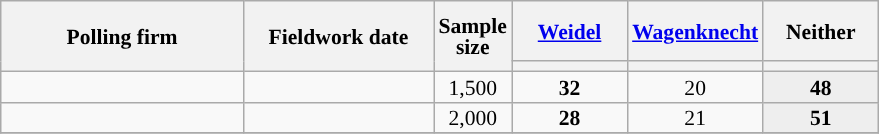<table class="wikitable sortable mw-datatable" style="text-align:center;font-size:90%;line-height:14px;">
<tr style="height:40px;">
<th style="width:155px;" rowspan="2">Polling firm</th>
<th style="width:120px;" rowspan="2">Fieldwork date</th>
<th style="width: 35px;" rowspan="2">Sample<br>size</th>
<th class="unsortable" style="width:70px;"><a href='#'>Weidel</a><br></th>
<th class="unsortable" style="width:70px;"><a href='#'>Wagenknecht</a><br></th>
<th class="unsortable" style="width:70px;">Neither</th>
</tr>
<tr>
<th style="background:"></th>
<th style="background:"></th>
<th style="background:"></th>
</tr>
<tr>
<td></td>
<td></td>
<td>1,500</td>
<td><strong>32</strong></td>
<td>20</td>
<td style="background:#EEEEEE;"><strong>48</strong></td>
</tr>
<tr>
<td></td>
<td></td>
<td>2,000</td>
<td><strong>28</strong></td>
<td>21</td>
<td style="background:#EEEEEE;"><strong>51</strong></td>
</tr>
<tr>
</tr>
</table>
